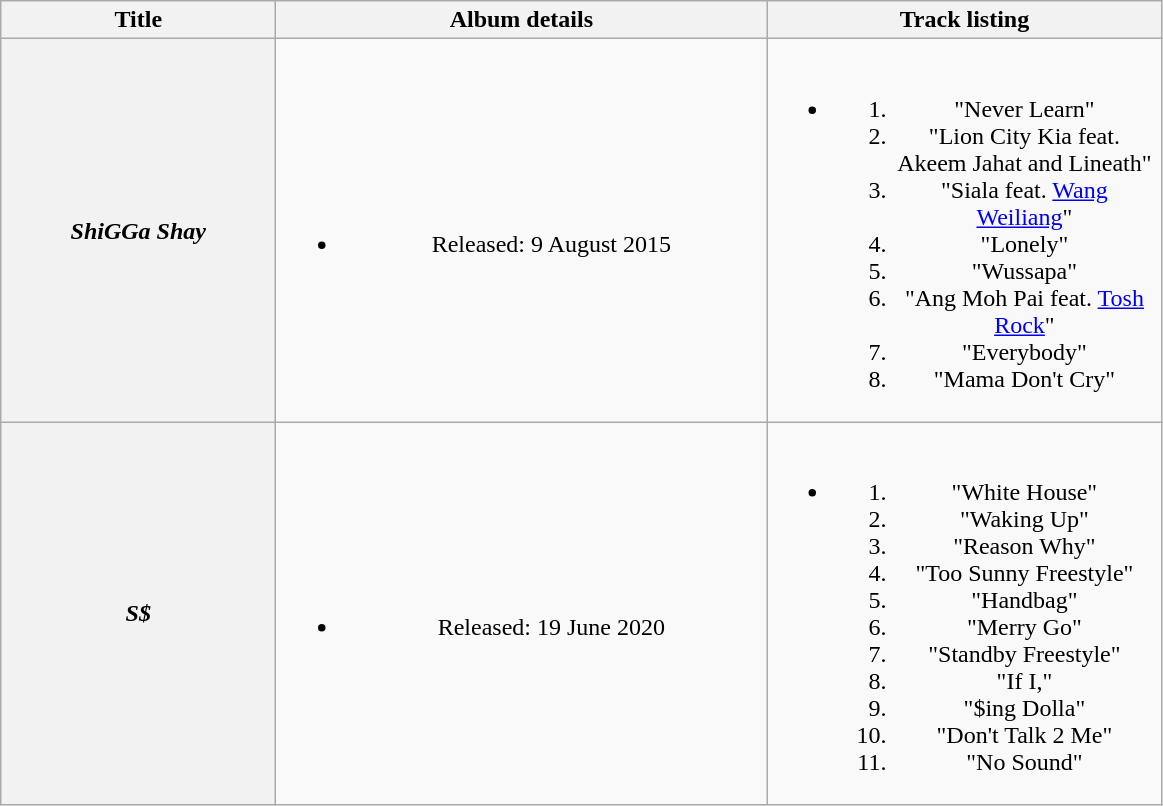<table class="wikitable plainrowheaders" style="text-align:center;">
<tr>
<th scope="col" style="width:11em;">Title</th>
<th scope="col" style="width:20em;">Album details</th>
<th scope="col" style="width:16em;">Track listing</th>
</tr>
<tr>
<th scope="row"><em>ShiGGa Shay</em></th>
<td><br><ul><li>Released: 9 August 2015</li></ul></td>
<td><br><ul><li><ol><li>"Never Learn"</li><li>"Lion City Kia feat. Akeem Jahat and Lineath"</li><li>"Siala feat. <a href='#'>Wang Weiliang</a>"</li><li>"Lonely"</li><li>"Wussapa"</li><li>"Ang Moh Pai feat. <a href='#'>Tosh Rock</a>"</li><li>"Everybody"</li><li>"Mama Don't Cry"</li></ol></li></ul></td>
</tr>
<tr>
<th scope="row"><em>S$</em></th>
<td><br><ul><li>Released: 19 June 2020</li></ul></td>
<td><br><ul><li><ol><li>"White House"</li><li>"Waking Up"</li><li>"Reason Why"</li><li>"Too Sunny Freestyle"</li><li>"Handbag"</li><li>"Merry Go"</li><li>"Standby Freestyle"</li><li>"If I,"</li><li>"$ing Dolla"</li><li>"Don't Talk 2 Me"</li><li>"No Sound"</li></ol></li></ul></td>
</tr>
</table>
